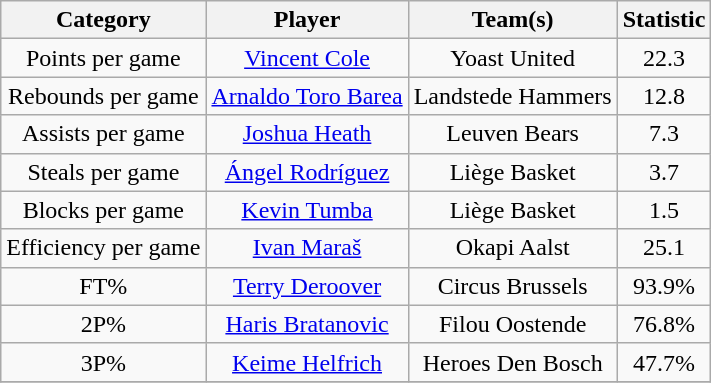<table class="wikitable" style="text-align:center">
<tr>
<th>Category</th>
<th>Player</th>
<th>Team(s)</th>
<th>Statistic</th>
</tr>
<tr>
<td>Points per game</td>
<td><a href='#'>Vincent Cole</a></td>
<td>Yoast United</td>
<td>22.3</td>
</tr>
<tr>
<td>Rebounds per game</td>
<td><a href='#'>Arnaldo Toro Barea</a></td>
<td>Landstede Hammers</td>
<td>12.8</td>
</tr>
<tr>
<td>Assists per game</td>
<td><a href='#'>Joshua Heath</a></td>
<td>Leuven Bears</td>
<td>7.3</td>
</tr>
<tr>
<td>Steals per game</td>
<td><a href='#'>Ángel Rodríguez</a></td>
<td>Liège Basket</td>
<td>3.7</td>
</tr>
<tr>
<td>Blocks per game</td>
<td><a href='#'>Kevin Tumba</a></td>
<td>Liège Basket</td>
<td>1.5</td>
</tr>
<tr>
<td>Efficiency per game</td>
<td><a href='#'>Ivan Maraš</a></td>
<td>Okapi Aalst</td>
<td>25.1</td>
</tr>
<tr>
<td>FT%</td>
<td><a href='#'>Terry Deroover</a></td>
<td>Circus Brussels</td>
<td>93.9%</td>
</tr>
<tr>
<td>2P%</td>
<td><a href='#'>Haris Bratanovic</a></td>
<td>Filou Oostende</td>
<td>76.8%</td>
</tr>
<tr>
<td>3P%</td>
<td><a href='#'>Keime Helfrich</a></td>
<td>Heroes Den Bosch</td>
<td>47.7%</td>
</tr>
<tr>
</tr>
</table>
